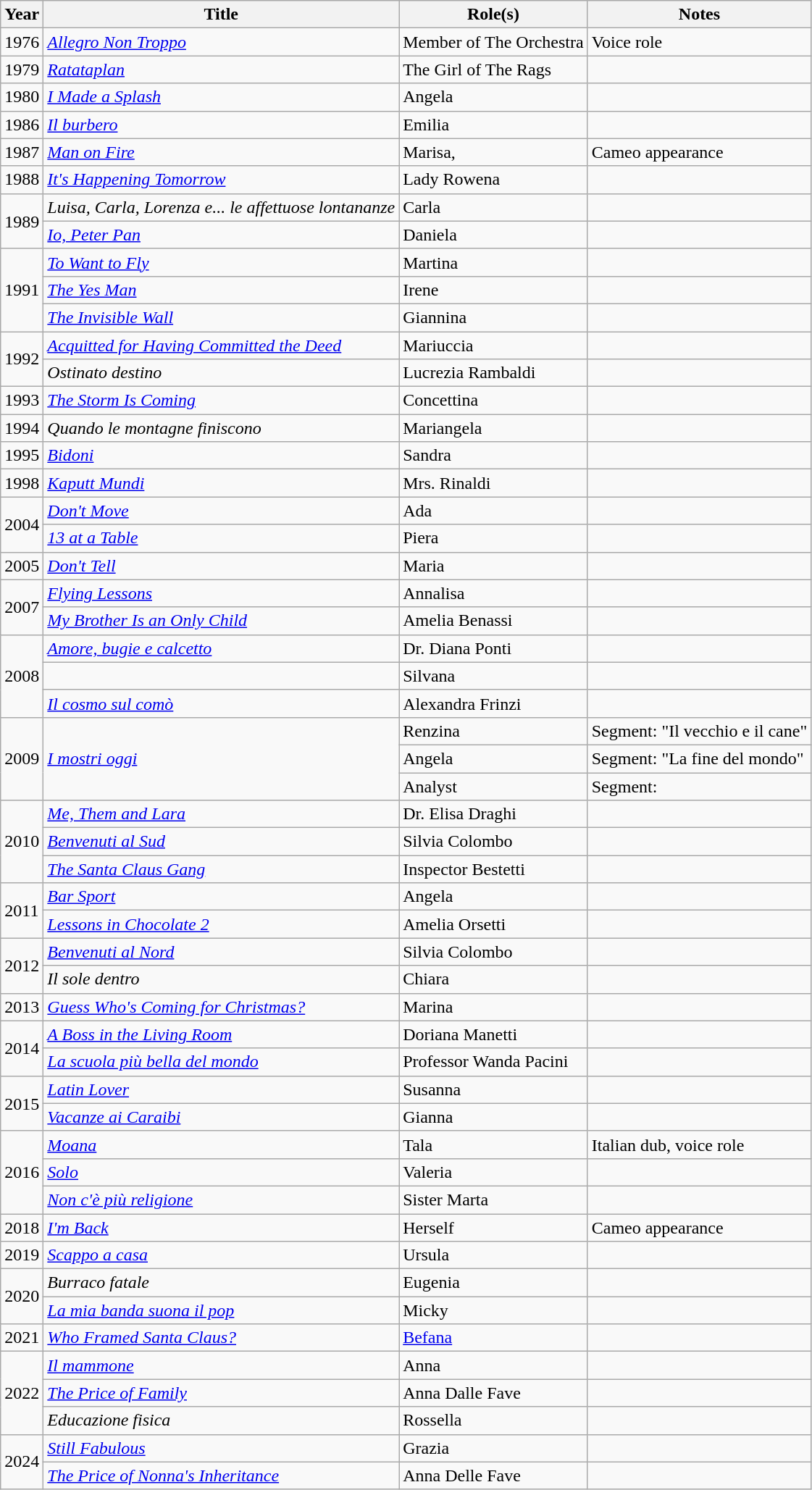<table class="wikitable plainrowheaders sortable">
<tr>
<th scope="col">Year</th>
<th scope="col">Title</th>
<th scope="col">Role(s)</th>
<th scope="col" class="unsortable">Notes</th>
</tr>
<tr>
<td>1976</td>
<td><em><a href='#'>Allegro Non Troppo</a></em></td>
<td>Member of The Orchestra</td>
<td>Voice role</td>
</tr>
<tr>
<td>1979</td>
<td><em><a href='#'>Ratataplan</a></em></td>
<td>The Girl of The Rags</td>
<td></td>
</tr>
<tr>
<td>1980</td>
<td><em><a href='#'>I Made a Splash</a></em></td>
<td>Angela</td>
<td></td>
</tr>
<tr>
<td>1986</td>
<td><em><a href='#'>Il burbero</a></em></td>
<td>Emilia</td>
<td></td>
</tr>
<tr>
<td>1987</td>
<td><em><a href='#'>Man on Fire</a></em></td>
<td>Marisa, </td>
<td>Cameo appearance</td>
</tr>
<tr>
<td>1988</td>
<td><em><a href='#'>It's Happening Tomorrow</a></em></td>
<td>Lady Rowena</td>
<td></td>
</tr>
<tr>
<td rowspan="2">1989</td>
<td><em>Luisa, Carla, Lorenza e... le affettuose lontananze</em></td>
<td>Carla</td>
<td></td>
</tr>
<tr>
<td><em><a href='#'>Io, Peter Pan</a></em></td>
<td>Daniela</td>
<td></td>
</tr>
<tr>
<td rowspan="3">1991</td>
<td><em><a href='#'>To Want to Fly</a></em></td>
<td>Martina</td>
<td></td>
</tr>
<tr>
<td><em><a href='#'>The Yes Man</a></em></td>
<td>Irene</td>
<td></td>
</tr>
<tr>
<td><em><a href='#'>The Invisible Wall</a></em></td>
<td>Giannina</td>
<td></td>
</tr>
<tr>
<td rowspan="2">1992</td>
<td><em><a href='#'>Acquitted for Having Committed the Deed</a></em></td>
<td>Mariuccia</td>
<td></td>
</tr>
<tr>
<td><em>Ostinato destino</em></td>
<td>Lucrezia Rambaldi</td>
<td></td>
</tr>
<tr>
<td>1993</td>
<td><em><a href='#'>The Storm Is Coming</a></em></td>
<td>Concettina</td>
<td></td>
</tr>
<tr>
<td>1994</td>
<td><em>Quando le montagne finiscono</em></td>
<td>Mariangela</td>
<td></td>
</tr>
<tr>
<td>1995</td>
<td><em><a href='#'>Bidoni</a></em></td>
<td>Sandra</td>
<td></td>
</tr>
<tr>
<td>1998</td>
<td><em><a href='#'>Kaputt Mundi</a></em></td>
<td>Mrs. Rinaldi</td>
<td></td>
</tr>
<tr>
<td rowspan="2">2004</td>
<td><em><a href='#'>Don't Move</a></em></td>
<td>Ada</td>
<td></td>
</tr>
<tr>
<td><em><a href='#'>13 at a Table</a></em></td>
<td>Piera</td>
<td></td>
</tr>
<tr>
<td>2005</td>
<td><em><a href='#'>Don't Tell</a></em></td>
<td>Maria</td>
<td></td>
</tr>
<tr>
<td rowspan="2">2007</td>
<td><em><a href='#'>Flying Lessons</a></em></td>
<td>Annalisa</td>
<td></td>
</tr>
<tr>
<td><em><a href='#'>My Brother Is an Only Child</a></em></td>
<td>Amelia Benassi</td>
<td></td>
</tr>
<tr>
<td rowspan="3">2008</td>
<td><em><a href='#'>Amore, bugie e calcetto</a></em></td>
<td>Dr. Diana Ponti</td>
<td></td>
</tr>
<tr>
<td></td>
<td>Silvana</td>
<td></td>
</tr>
<tr>
<td><em><a href='#'>Il cosmo sul comò</a></em></td>
<td>Alexandra Frinzi</td>
<td></td>
</tr>
<tr>
<td rowspan="3">2009</td>
<td rowspan="3"><em><a href='#'>I mostri oggi</a></em></td>
<td>Renzina</td>
<td>Segment: "Il vecchio e il cane"</td>
</tr>
<tr>
<td>Angela</td>
<td>Segment: "La fine del mondo"</td>
</tr>
<tr>
<td>Analyst</td>
<td>Segment: </td>
</tr>
<tr>
<td rowspan="3">2010</td>
<td><em><a href='#'>Me, Them and Lara</a></em></td>
<td>Dr. Elisa Draghi</td>
<td></td>
</tr>
<tr>
<td><em><a href='#'>Benvenuti al Sud</a></em></td>
<td>Silvia Colombo</td>
<td></td>
</tr>
<tr>
<td><em><a href='#'>The Santa Claus Gang</a></em></td>
<td>Inspector Bestetti</td>
<td></td>
</tr>
<tr>
<td rowspan="2">2011</td>
<td><em><a href='#'>Bar Sport</a></em></td>
<td>Angela</td>
<td></td>
</tr>
<tr>
<td><em><a href='#'>Lessons in Chocolate 2</a></em></td>
<td>Amelia Orsetti</td>
<td></td>
</tr>
<tr>
<td rowspan="2">2012</td>
<td><em><a href='#'>Benvenuti al Nord</a></em></td>
<td>Silvia Colombo</td>
<td></td>
</tr>
<tr>
<td><em>Il sole dentro</em></td>
<td>Chiara</td>
<td></td>
</tr>
<tr>
<td>2013</td>
<td><em><a href='#'>Guess Who's Coming for Christmas?</a></em></td>
<td>Marina</td>
<td></td>
</tr>
<tr>
<td rowspan="2">2014</td>
<td><em><a href='#'>A Boss in the Living Room</a></em></td>
<td>Doriana Manetti</td>
<td></td>
</tr>
<tr>
<td><em><a href='#'>La scuola più bella del mondo</a></em></td>
<td>Professor Wanda Pacini</td>
<td></td>
</tr>
<tr>
<td rowspan="2">2015</td>
<td><em><a href='#'>Latin Lover</a></em></td>
<td>Susanna</td>
<td></td>
</tr>
<tr>
<td><em><a href='#'>Vacanze ai Caraibi</a></em></td>
<td>Gianna</td>
<td></td>
</tr>
<tr>
<td rowspan="3">2016</td>
<td><em><a href='#'>Moana</a></em></td>
<td>Tala</td>
<td>Italian dub, voice role</td>
</tr>
<tr>
<td><em><a href='#'>Solo</a></em></td>
<td>Valeria</td>
<td></td>
</tr>
<tr>
<td><em><a href='#'>Non c'è più religione</a></em></td>
<td>Sister Marta</td>
<td></td>
</tr>
<tr>
<td>2018</td>
<td><em><a href='#'>I'm Back</a></em></td>
<td>Herself</td>
<td>Cameo appearance</td>
</tr>
<tr>
<td>2019</td>
<td><em><a href='#'>Scappo a casa</a></em></td>
<td>Ursula</td>
<td></td>
</tr>
<tr>
<td rowspan="2">2020</td>
<td><em>Burraco fatale</em></td>
<td>Eugenia</td>
<td></td>
</tr>
<tr>
<td><em><a href='#'>La mia banda suona il pop</a></em></td>
<td>Micky</td>
<td></td>
</tr>
<tr>
<td>2021</td>
<td><em><a href='#'>Who Framed Santa Claus?</a></em></td>
<td><a href='#'>Befana</a></td>
<td></td>
</tr>
<tr>
<td rowspan="3">2022</td>
<td><em><a href='#'>Il mammone</a></em></td>
<td>Anna</td>
<td></td>
</tr>
<tr>
<td><em><a href='#'>The Price of Family</a></em></td>
<td>Anna Dalle Fave</td>
<td></td>
</tr>
<tr>
<td><em>Educazione fisica</em></td>
<td>Rossella</td>
<td></td>
</tr>
<tr>
<td rowspan="2">2024</td>
<td><em><a href='#'>Still Fabulous</a></em></td>
<td>Grazia</td>
<td></td>
</tr>
<tr>
<td><em><a href='#'>The Price of Nonna's Inheritance</a></em></td>
<td>Anna Delle Fave</td>
<td></td>
</tr>
</table>
